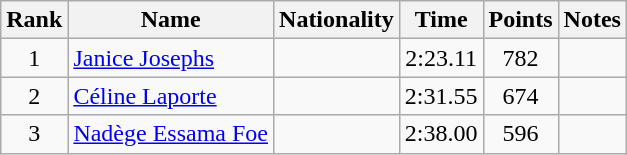<table class="wikitable sortable" style="text-align:center">
<tr>
<th>Rank</th>
<th>Name</th>
<th>Nationality</th>
<th>Time</th>
<th>Points</th>
<th>Notes</th>
</tr>
<tr>
<td>1</td>
<td align="left"><a href='#'>Janice Josephs</a></td>
<td align=left></td>
<td>2:23.11</td>
<td>782</td>
<td></td>
</tr>
<tr>
<td>2</td>
<td align="left"><a href='#'>Céline Laporte</a></td>
<td align=left></td>
<td>2:31.55</td>
<td>674</td>
<td></td>
</tr>
<tr>
<td>3</td>
<td align="left"><a href='#'>Nadège Essama Foe</a></td>
<td align=left></td>
<td>2:38.00</td>
<td>596</td>
<td></td>
</tr>
</table>
